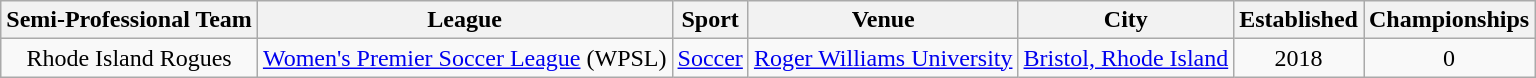<table class="wikitable sortable" style="text-align:center">
<tr>
<th scope="col">Semi-Professional Team</th>
<th scope="col">League</th>
<th scope="col">Sport</th>
<th scope="col">Venue</th>
<th scope="col">City</th>
<th scope="col">Established</th>
<th scope="col">Championships</th>
</tr>
<tr>
<td>Rhode Island Rogues</td>
<td><a href='#'>Women's Premier Soccer League</a> (WPSL)</td>
<td><a href='#'>Soccer</a></td>
<td><a href='#'>Roger Williams University</a></td>
<td><a href='#'>Bristol, Rhode Island</a></td>
<td>2018</td>
<td>0</td>
</tr>
</table>
